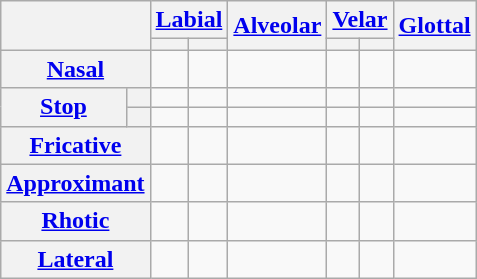<table class="wikitable" style="text-align: center;">
<tr>
<th rowspan="2" colspan="2"></th>
<th colspan="2"><a href='#'>Labial</a></th>
<th rowspan="2"><a href='#'>Alveolar</a></th>
<th colspan="2"><a href='#'>Velar</a></th>
<th rowspan="2"><a href='#'>Glottal</a></th>
</tr>
<tr>
<th></th>
<th></th>
<th></th>
<th></th>
</tr>
<tr>
<th colspan="2"><a href='#'>Nasal</a></th>
<td></td>
<td></td>
<td></td>
<td></td>
<td></td>
<td></td>
</tr>
<tr>
<th rowspan="2"><a href='#'>Stop</a></th>
<th></th>
<td></td>
<td></td>
<td></td>
<td></td>
<td></td>
<td></td>
</tr>
<tr>
<th></th>
<td></td>
<td></td>
<td></td>
<td></td>
<td></td>
<td></td>
</tr>
<tr>
<th colspan="2"><a href='#'>Fricative</a></th>
<td></td>
<td></td>
<td></td>
<td></td>
<td></td>
<td></td>
</tr>
<tr>
<th colspan="2"><a href='#'>Approximant</a></th>
<td></td>
<td></td>
<td></td>
<td></td>
<td></td>
<td></td>
</tr>
<tr>
<th colspan="2"><a href='#'>Rhotic</a></th>
<td></td>
<td></td>
<td></td>
<td></td>
<td></td>
<td></td>
</tr>
<tr>
<th colspan="2"><a href='#'>Lateral</a></th>
<td></td>
<td></td>
<td></td>
<td></td>
<td></td>
<td></td>
</tr>
</table>
